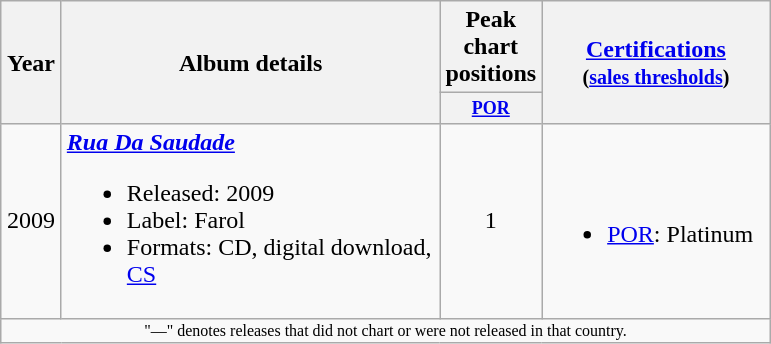<table class="wikitable">
<tr>
<th rowspan="2" width="33">Year</th>
<th rowspan="2" width="245">Album details</th>
<th colspan="1">Peak chart positions</th>
<th rowspan="2" width="145"><a href='#'>Certifications</a><br><small>(<a href='#'>sales thresholds</a>)</small></th>
</tr>
<tr>
<th style="width:3em;font-size:75%;"><a href='#'>POR</a></th>
</tr>
<tr>
<td align="center">2009</td>
<td><strong><em><a href='#'>Rua Da Saudade</a></em></strong><br><ul><li>Released: 2009</li><li>Label: Farol</li><li>Formats: CD, digital download, <a href='#'>CS</a></li></ul></td>
<td align="center">1</td>
<td><br><ul><li><a href='#'>POR</a>:  Platinum</li></ul></td>
</tr>
<tr>
<td align="center" colspan="16" style="font-size: 8pt">"—" denotes releases that did not chart or were not released in that country.</td>
</tr>
</table>
